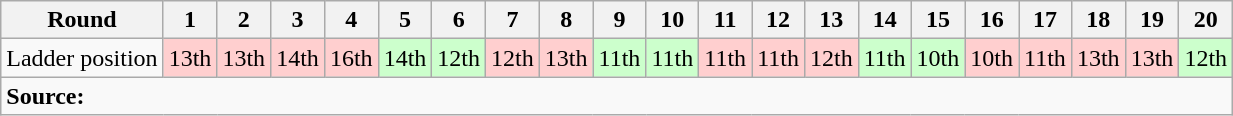<table class="wikitable">
<tr>
<th>Round</th>
<th>1</th>
<th>2</th>
<th>3</th>
<th>4</th>
<th>5</th>
<th>6</th>
<th>7</th>
<th>8</th>
<th>9</th>
<th>10</th>
<th>11</th>
<th>12</th>
<th>13</th>
<th>14</th>
<th>15</th>
<th>16</th>
<th>17</th>
<th>18</th>
<th>19</th>
<th>20</th>
</tr>
<tr>
<td>Ladder position</td>
<td style="background:#FFCFCF">13th</td>
<td style="background:#FFCFCF">13th</td>
<td style="background:#FFCFCF">14th</td>
<td style="background:#FFCFCF">16th</td>
<td style="background:#CCFFCC">14th</td>
<td style="background:#CCFFCC">12th</td>
<td style="background:#FFCFCF">12th</td>
<td style="background:#FFCFCF">13th</td>
<td style="background:#CCFFCC">11th</td>
<td style="background:#CCFFCC">11th</td>
<td style="background:#FFCFCF">11th</td>
<td style="background:#FFCFCF">11th</td>
<td style="background:#FFCFCF">12th</td>
<td style="background:#CCFFCC">11th</td>
<td style="background:#CCFFCC">10th</td>
<td style="background:#FFCFCF">10th</td>
<td style="background:#FFCFCF">11th</td>
<td style="background:#FFCFCF">13th</td>
<td style="background:#FFCFCF">13th</td>
<td style="background:#CCFFCC">12th</td>
</tr>
<tr>
<td colspan="21"><strong>Source:</strong></td>
</tr>
</table>
